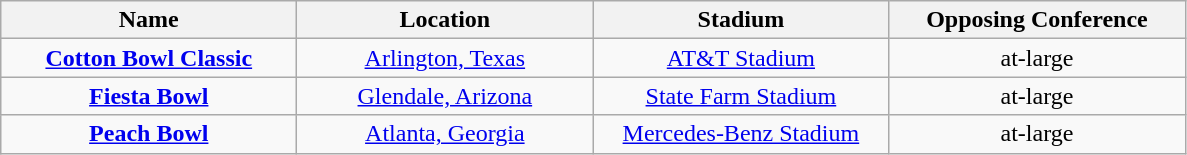<table class="wikitable sortable" style="text-align:center">
<tr>
<th width=190>Name</th>
<th width=190>Location</th>
<th width=190>Stadium</th>
<th width=190>Opposing Conference</th>
</tr>
<tr>
<td><strong><a href='#'>Cotton Bowl Classic</a></strong></td>
<td><a href='#'>Arlington, Texas</a></td>
<td><a href='#'>AT&T Stadium</a></td>
<td>at-large</td>
</tr>
<tr>
<td><strong><a href='#'>Fiesta Bowl</a></strong></td>
<td><a href='#'>Glendale, Arizona</a></td>
<td><a href='#'>State Farm Stadium</a></td>
<td>at-large</td>
</tr>
<tr>
<td><strong><a href='#'>Peach Bowl</a></strong></td>
<td><a href='#'>Atlanta, Georgia</a></td>
<td><a href='#'>Mercedes-Benz Stadium</a></td>
<td>at-large</td>
</tr>
</table>
